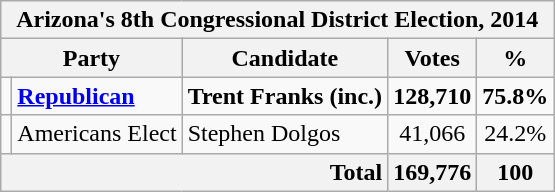<table class="wikitable">
<tr>
<th colspan = 6>Arizona's 8th Congressional District Election, 2014</th>
</tr>
<tr>
<th colspan=2>Party</th>
<th>Candidate</th>
<th>Votes</th>
<th>%</th>
</tr>
<tr>
<td></td>
<td><strong><a href='#'>Republican</a></strong></td>
<td><strong>Trent Franks (inc.)</strong></td>
<td align=center><strong>128,710</strong></td>
<td align=center><strong>75.8%</strong></td>
</tr>
<tr>
<td></td>
<td>Americans Elect</td>
<td>Stephen Dolgos</td>
<td align=center>41,066</td>
<td align=center>24.2%</td>
</tr>
<tr>
<th colspan=3; style="text-align:right;">Total</th>
<th align=center>169,776</th>
<th align=center>100</th>
</tr>
</table>
